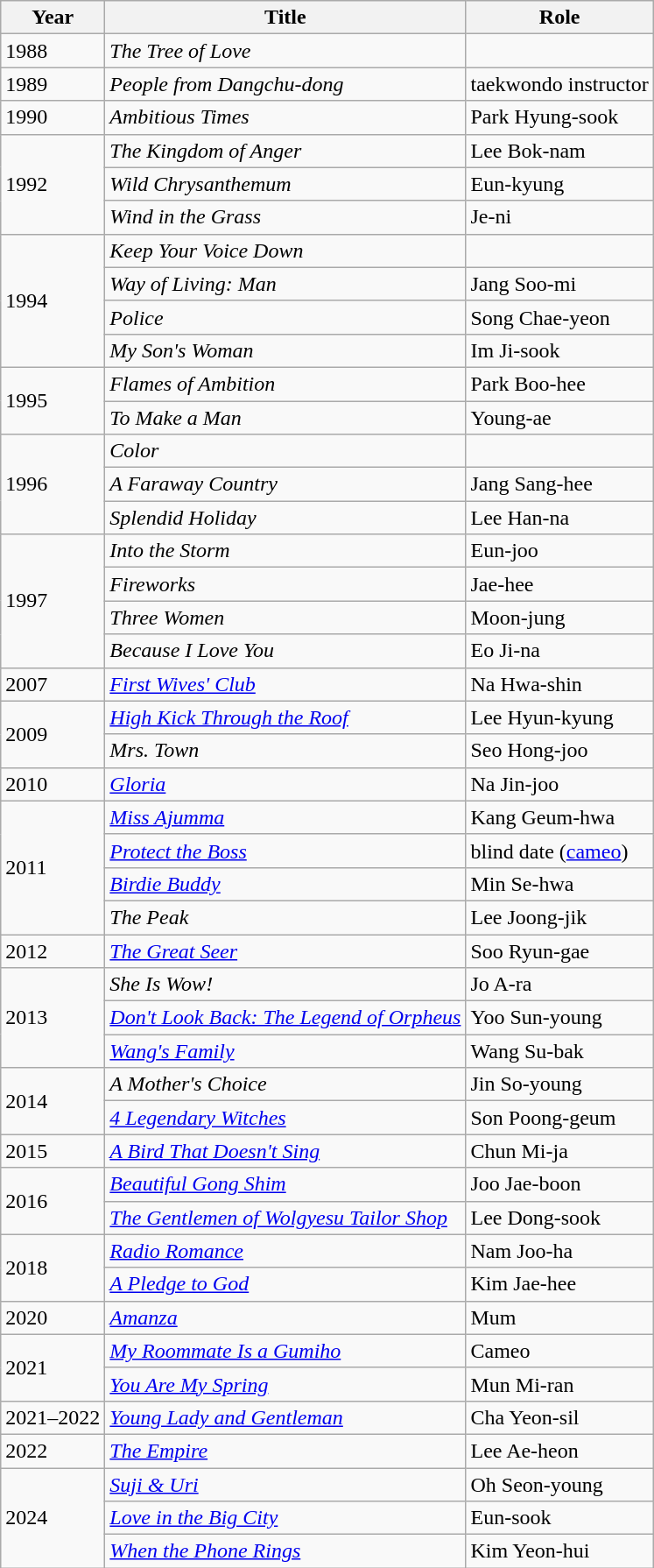<table class="wikitable">
<tr>
<th>Year</th>
<th>Title</th>
<th>Role</th>
</tr>
<tr>
<td>1988</td>
<td><em>The Tree of Love</em></td>
<td></td>
</tr>
<tr>
<td>1989</td>
<td><em>People from Dangchu-dong</em></td>
<td>taekwondo instructor</td>
</tr>
<tr>
<td>1990</td>
<td><em>Ambitious Times</em></td>
<td>Park Hyung-sook</td>
</tr>
<tr>
<td rowspan=3>1992</td>
<td><em>The Kingdom of Anger</em></td>
<td>Lee Bok-nam</td>
</tr>
<tr>
<td><em>Wild Chrysanthemum</em></td>
<td>Eun-kyung</td>
</tr>
<tr>
<td><em>Wind in the Grass</em></td>
<td>Je-ni</td>
</tr>
<tr>
<td rowspan=4>1994</td>
<td><em>Keep Your Voice Down</em></td>
<td></td>
</tr>
<tr>
<td><em>Way of Living: Man</em></td>
<td>Jang Soo-mi</td>
</tr>
<tr>
<td><em>Police</em></td>
<td>Song Chae-yeon</td>
</tr>
<tr>
<td><em>My Son's Woman</em></td>
<td>Im Ji-sook</td>
</tr>
<tr>
<td rowspan=2>1995</td>
<td><em>Flames of Ambition</em></td>
<td>Park Boo-hee</td>
</tr>
<tr>
<td><em>To Make a Man</em></td>
<td>Young-ae</td>
</tr>
<tr>
<td rowspan=3>1996</td>
<td><em>Color</em></td>
<td></td>
</tr>
<tr>
<td><em>A Faraway Country</em></td>
<td>Jang Sang-hee</td>
</tr>
<tr>
<td><em>Splendid Holiday</em></td>
<td>Lee Han-na</td>
</tr>
<tr>
<td rowspan=4>1997</td>
<td><em>Into the Storm</em></td>
<td>Eun-joo</td>
</tr>
<tr>
<td><em>Fireworks</em></td>
<td>Jae-hee</td>
</tr>
<tr>
<td><em>Three Women</em></td>
<td>Moon-jung</td>
</tr>
<tr>
<td><em>Because I Love You</em></td>
<td>Eo Ji-na</td>
</tr>
<tr>
<td>2007</td>
<td><em><a href='#'>First Wives' Club</a></em></td>
<td>Na Hwa-shin</td>
</tr>
<tr>
<td rowspan=2>2009</td>
<td><em><a href='#'>High Kick Through the Roof</a></em></td>
<td>Lee Hyun-kyung</td>
</tr>
<tr>
<td><em>Mrs. Town</em></td>
<td>Seo Hong-joo</td>
</tr>
<tr>
<td>2010</td>
<td><em><a href='#'>Gloria</a></em></td>
<td>Na Jin-joo</td>
</tr>
<tr>
<td rowspan=4>2011</td>
<td><em><a href='#'>Miss Ajumma</a></em></td>
<td>Kang Geum-hwa</td>
</tr>
<tr>
<td><em><a href='#'>Protect the Boss</a></em></td>
<td>blind date (<a href='#'>cameo</a>)</td>
</tr>
<tr>
<td><em><a href='#'>Birdie Buddy</a></em></td>
<td>Min Se-hwa</td>
</tr>
<tr>
<td><em>The Peak</em></td>
<td>Lee Joong-jik</td>
</tr>
<tr>
<td>2012</td>
<td><em><a href='#'>The Great Seer</a></em></td>
<td>Soo Ryun-gae</td>
</tr>
<tr>
<td rowspan=3>2013</td>
<td><em>She Is Wow!</em></td>
<td>Jo A-ra</td>
</tr>
<tr>
<td><em><a href='#'>Don't Look Back: The Legend of Orpheus</a></em></td>
<td>Yoo Sun-young</td>
</tr>
<tr>
<td><em><a href='#'>Wang's Family</a></em></td>
<td>Wang Su-bak</td>
</tr>
<tr>
<td rowspan=2>2014</td>
<td><em>A Mother's Choice</em></td>
<td>Jin So-young</td>
</tr>
<tr>
<td><em><a href='#'>4 Legendary Witches</a></em></td>
<td>Son Poong-geum</td>
</tr>
<tr>
<td>2015</td>
<td><em><a href='#'>A Bird That Doesn't Sing</a></em></td>
<td>Chun Mi-ja</td>
</tr>
<tr>
<td rowspan="2">2016</td>
<td><em><a href='#'>Beautiful Gong Shim</a></em></td>
<td>Joo Jae-boon</td>
</tr>
<tr>
<td><em><a href='#'>The Gentlemen of Wolgyesu Tailor Shop</a></em></td>
<td>Lee Dong-sook</td>
</tr>
<tr>
<td rowspan="2">2018</td>
<td><em><a href='#'>Radio Romance</a></em></td>
<td>Nam Joo-ha</td>
</tr>
<tr>
<td><em><a href='#'>A Pledge to God</a></em></td>
<td>Kim Jae-hee</td>
</tr>
<tr>
<td>2020</td>
<td><em><a href='#'>Amanza</a></em></td>
<td>Mum</td>
</tr>
<tr>
<td rowspan=2>2021</td>
<td><em><a href='#'>My Roommate Is a Gumiho</a></em></td>
<td>Cameo</td>
</tr>
<tr>
<td><em><a href='#'>You Are My Spring</a></em></td>
<td>Mun Mi-ran</td>
</tr>
<tr>
<td>2021–2022</td>
<td><em><a href='#'>Young Lady and Gentleman</a></em></td>
<td>Cha Yeon-sil</td>
</tr>
<tr>
<td>2022</td>
<td><em><a href='#'>The Empire</a></em></td>
<td>Lee Ae-heon</td>
</tr>
<tr>
<td rowspan="3">2024</td>
<td><em><a href='#'>Suji & Uri</a></em></td>
<td>Oh Seon-young</td>
</tr>
<tr>
<td><em><a href='#'>Love in the Big City</a></em></td>
<td>Eun-sook</td>
</tr>
<tr>
<td><em><a href='#'>When the Phone Rings</a></em></td>
<td>Kim Yeon-hui</td>
</tr>
</table>
